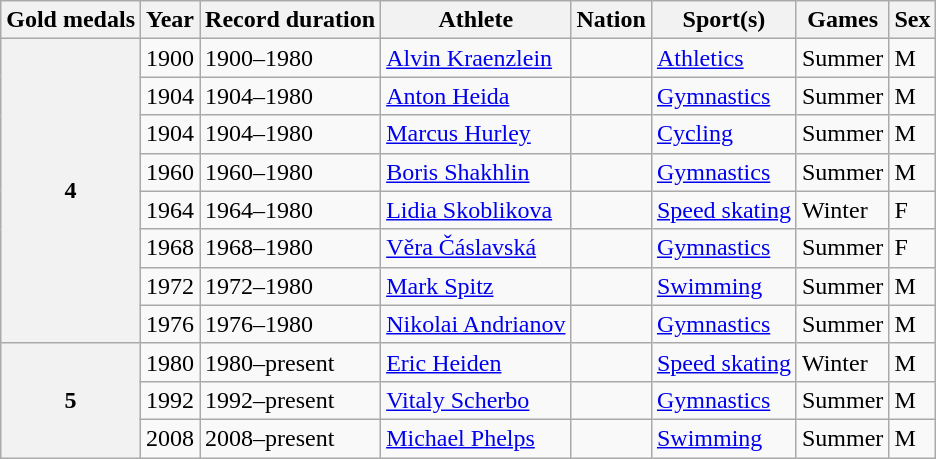<table class="wikitable">
<tr>
<th>Gold medals</th>
<th>Year</th>
<th>Record duration</th>
<th>Athlete</th>
<th>Nation</th>
<th>Sport(s)</th>
<th>Games</th>
<th>Sex</th>
</tr>
<tr>
<th rowspan=8>4</th>
<td>1900</td>
<td>1900–1980</td>
<td><a href='#'>Alvin Kraenzlein</a></td>
<td></td>
<td><a href='#'>Athletics</a></td>
<td>Summer</td>
<td>M</td>
</tr>
<tr>
<td>1904</td>
<td>1904–1980</td>
<td><a href='#'>Anton Heida</a></td>
<td></td>
<td><a href='#'>Gymnastics</a></td>
<td>Summer</td>
<td>M</td>
</tr>
<tr>
<td>1904</td>
<td>1904–1980</td>
<td><a href='#'>Marcus Hurley</a></td>
<td></td>
<td><a href='#'>Cycling</a></td>
<td>Summer</td>
<td>M</td>
</tr>
<tr>
<td>1960</td>
<td>1960–1980</td>
<td><a href='#'>Boris Shakhlin</a></td>
<td></td>
<td><a href='#'>Gymnastics</a></td>
<td>Summer</td>
<td>M</td>
</tr>
<tr>
<td>1964</td>
<td>1964–1980</td>
<td><a href='#'>Lidia Skoblikova</a></td>
<td></td>
<td><a href='#'>Speed skating</a></td>
<td>Winter</td>
<td>F</td>
</tr>
<tr>
<td>1968</td>
<td>1968–1980</td>
<td><a href='#'>Věra Čáslavská</a></td>
<td></td>
<td><a href='#'>Gymnastics</a></td>
<td>Summer</td>
<td>F</td>
</tr>
<tr>
<td>1972</td>
<td>1972–1980</td>
<td><a href='#'>Mark Spitz</a></td>
<td></td>
<td><a href='#'>Swimming</a></td>
<td>Summer</td>
<td>M</td>
</tr>
<tr>
<td>1976</td>
<td>1976–1980</td>
<td><a href='#'>Nikolai Andrianov</a></td>
<td></td>
<td><a href='#'>Gymnastics</a></td>
<td>Summer</td>
<td>M</td>
</tr>
<tr>
<th rowspan=3>5</th>
<td>1980</td>
<td>1980–present</td>
<td><a href='#'>Eric Heiden</a></td>
<td></td>
<td><a href='#'>Speed skating</a></td>
<td>Winter</td>
<td>M</td>
</tr>
<tr>
<td>1992</td>
<td>1992–present</td>
<td><a href='#'>Vitaly Scherbo</a></td>
<td></td>
<td><a href='#'>Gymnastics</a></td>
<td>Summer</td>
<td>M</td>
</tr>
<tr>
<td>2008</td>
<td>2008–present</td>
<td><a href='#'>Michael Phelps</a></td>
<td></td>
<td><a href='#'>Swimming</a></td>
<td>Summer</td>
<td>M</td>
</tr>
</table>
